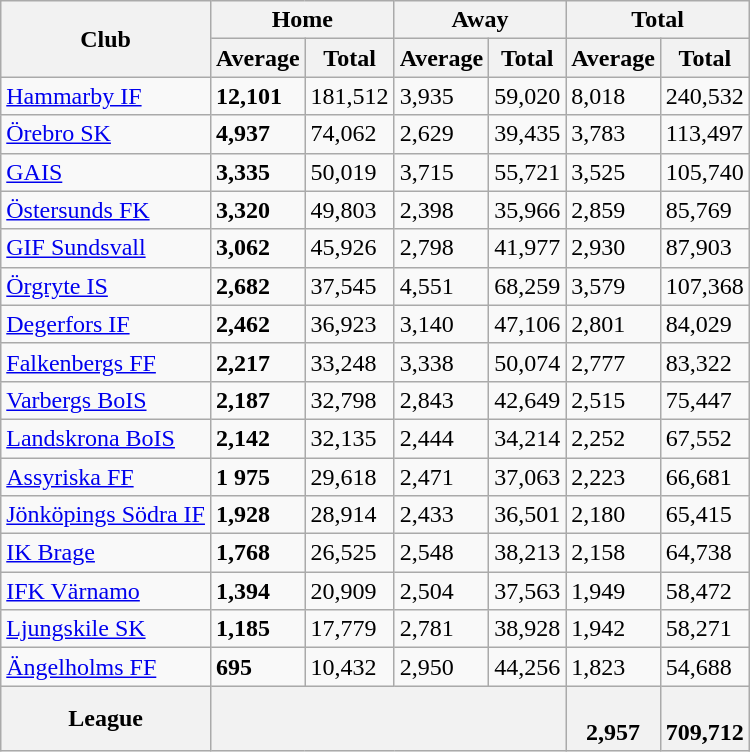<table class="wikitable sortable">
<tr>
<th rowspan=2>Club</th>
<th colspan=2>Home</th>
<th colspan=2>Away</th>
<th colspan=2>Total</th>
</tr>
<tr>
<th>Average</th>
<th>Total</th>
<th>Average</th>
<th>Total</th>
<th>Average</th>
<th>Total</th>
</tr>
<tr>
<td><a href='#'>Hammarby IF</a></td>
<td><strong>12,101</strong></td>
<td>181,512</td>
<td>3,935</td>
<td>59,020</td>
<td>8,018</td>
<td>240,532</td>
</tr>
<tr>
<td><a href='#'>Örebro SK</a></td>
<td><strong>4,937</strong></td>
<td>74,062</td>
<td>2,629</td>
<td>39,435</td>
<td>3,783</td>
<td>113,497</td>
</tr>
<tr>
<td><a href='#'>GAIS</a></td>
<td><strong>3,335</strong></td>
<td>50,019</td>
<td>3,715</td>
<td>55,721</td>
<td>3,525</td>
<td>105,740</td>
</tr>
<tr>
<td><a href='#'>Östersunds FK</a></td>
<td><strong>3,320</strong></td>
<td>49,803</td>
<td>2,398</td>
<td>35,966</td>
<td>2,859</td>
<td>85,769</td>
</tr>
<tr>
<td><a href='#'>GIF Sundsvall</a></td>
<td><strong>3,062</strong></td>
<td>45,926</td>
<td>2,798</td>
<td>41,977</td>
<td>2,930</td>
<td>87,903</td>
</tr>
<tr>
<td><a href='#'>Örgryte IS</a></td>
<td><strong>2,682</strong></td>
<td>37,545</td>
<td>4,551</td>
<td>68,259</td>
<td>3,579</td>
<td>107,368</td>
</tr>
<tr>
<td><a href='#'>Degerfors IF</a></td>
<td><strong>2,462</strong></td>
<td>36,923</td>
<td>3,140</td>
<td>47,106</td>
<td>2,801</td>
<td>84,029</td>
</tr>
<tr>
<td><a href='#'>Falkenbergs FF</a></td>
<td><strong>2,217</strong></td>
<td>33,248</td>
<td>3,338</td>
<td>50,074</td>
<td>2,777</td>
<td>83,322</td>
</tr>
<tr>
<td><a href='#'>Varbergs BoIS</a></td>
<td><strong>2,187</strong></td>
<td>32,798</td>
<td>2,843</td>
<td>42,649</td>
<td>2,515</td>
<td>75,447</td>
</tr>
<tr>
<td><a href='#'>Landskrona BoIS</a></td>
<td><strong>2,142</strong></td>
<td>32,135</td>
<td>2,444</td>
<td>34,214</td>
<td>2,252</td>
<td>67,552</td>
</tr>
<tr>
<td><a href='#'>Assyriska FF</a></td>
<td><strong>1 975</strong></td>
<td>29,618</td>
<td>2,471</td>
<td>37,063</td>
<td>2,223</td>
<td>66,681</td>
</tr>
<tr>
<td><a href='#'>Jönköpings Södra IF</a></td>
<td><strong>1,928</strong></td>
<td>28,914</td>
<td>2,433</td>
<td>36,501</td>
<td>2,180</td>
<td>65,415</td>
</tr>
<tr>
<td><a href='#'>IK Brage</a></td>
<td><strong>1,768</strong></td>
<td>26,525</td>
<td>2,548</td>
<td>38,213</td>
<td>2,158</td>
<td>64,738</td>
</tr>
<tr>
<td><a href='#'>IFK Värnamo</a></td>
<td><strong>1,394</strong></td>
<td>20,909</td>
<td>2,504</td>
<td>37,563</td>
<td>1,949</td>
<td>58,472</td>
</tr>
<tr>
<td><a href='#'>Ljungskile SK</a></td>
<td><strong>1,185</strong></td>
<td>17,779</td>
<td>2,781</td>
<td>38,928</td>
<td>1,942</td>
<td>58,271</td>
</tr>
<tr>
<td><a href='#'>Ängelholms FF</a></td>
<td><strong>695</strong></td>
<td>10,432</td>
<td>2,950</td>
<td>44,256</td>
<td>1,823</td>
<td>54,688</td>
</tr>
<tr>
<th>League</th>
<th colspan=4></th>
<th><br>2,957</th>
<th><br>709,712</th>
</tr>
</table>
